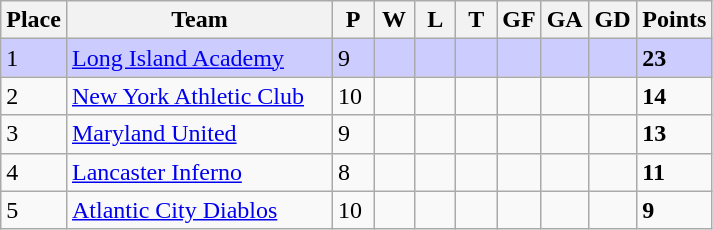<table class="wikitable">
<tr>
<th>Place</th>
<th width="170">Team</th>
<th width="20">P</th>
<th width="20">W</th>
<th width="20">L</th>
<th width="20">T</th>
<th width="20">GF</th>
<th width="20">GA</th>
<th width="25">GD</th>
<th>Points</th>
</tr>
<tr bgcolor=#ccccff>
<td>1</td>
<td><a href='#'>Long Island Academy</a></td>
<td>9</td>
<td></td>
<td></td>
<td></td>
<td></td>
<td></td>
<td></td>
<td><strong>23</strong></td>
</tr>
<tr>
<td>2</td>
<td><a href='#'>New York Athletic Club</a></td>
<td>10</td>
<td></td>
<td></td>
<td></td>
<td></td>
<td></td>
<td></td>
<td><strong>14</strong></td>
</tr>
<tr>
<td>3</td>
<td><a href='#'>Maryland United</a></td>
<td>9</td>
<td></td>
<td></td>
<td></td>
<td></td>
<td></td>
<td></td>
<td><strong>13</strong></td>
</tr>
<tr>
<td>4</td>
<td><a href='#'>Lancaster Inferno</a></td>
<td>8</td>
<td></td>
<td></td>
<td></td>
<td></td>
<td></td>
<td></td>
<td><strong>11</strong></td>
</tr>
<tr>
<td>5</td>
<td><a href='#'>Atlantic City Diablos</a></td>
<td>10</td>
<td></td>
<td></td>
<td></td>
<td></td>
<td></td>
<td></td>
<td><strong>9</strong></td>
</tr>
</table>
